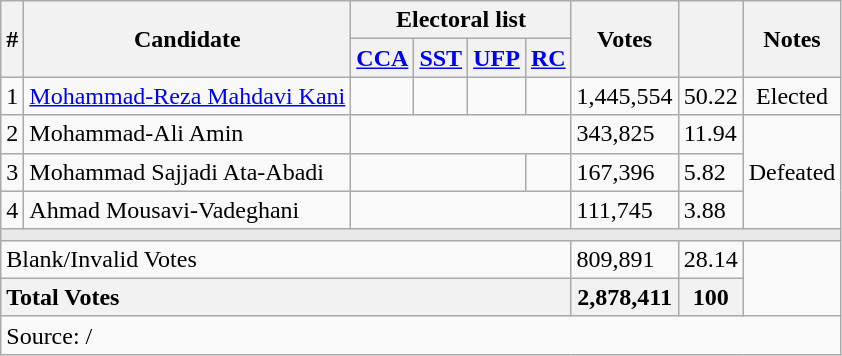<table class=wikitable style=text-align:left>
<tr>
<th rowspan="2">#</th>
<th rowspan="2">Candidate</th>
<th colspan="4">Electoral list</th>
<th rowspan="2">Votes</th>
<th rowspan="2"></th>
<th rowspan="2">Notes</th>
</tr>
<tr>
<th><a href='#'>CCA</a></th>
<th><a href='#'>SST</a></th>
<th><a href='#'>UFP</a></th>
<th><a href='#'>RC</a></th>
</tr>
<tr>
<td>1</td>
<td><a href='#'>Mohammad-Reza Mahdavi Kani</a></td>
<td style="text-align:center;"></td>
<td style="text-align:center;"></td>
<td style="text-align:center;"></td>
<td></td>
<td>1,445,554</td>
<td>50.22</td>
<td style="text-align:center;">Elected</td>
</tr>
<tr>
<td>2</td>
<td>Mohammad-Ali Amin</td>
<td colspan=4></td>
<td>343,825</td>
<td>11.94</td>
<td style="text-align:center;" rowspan="3">Defeated</td>
</tr>
<tr>
<td>3</td>
<td>Mohammad Sajjadi Ata-Abadi</td>
<td colspan=3></td>
<td style="text-align:center;"></td>
<td>167,396</td>
<td>5.82</td>
</tr>
<tr>
<td>4</td>
<td>Ahmad Mousavi-Vadeghani</td>
<td colspan=4></td>
<td>111,745</td>
<td>3.88</td>
</tr>
<tr>
<td colspan="10" style="background:#E9E9E9;"></td>
</tr>
<tr>
<td colspan="6">Blank/Invalid Votes</td>
<td>809,891</td>
<td>28.14</td>
</tr>
<tr>
<th style="text-align:left;" colspan="6">Total Votes</th>
<th>2,878,411</th>
<th>100</th>
</tr>
<tr>
<td colspan="9" style="text-align:left;">Source:  / </td>
</tr>
</table>
